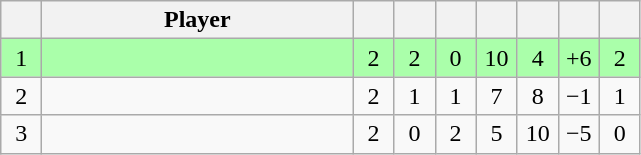<table class="wikitable sortable" style="text-align: center;">
<tr>
<th width=20 scope=col></th>
<th width=200 scope=col>Player</th>
<th width=20 scope=col></th>
<th width=20 scope=col></th>
<th width=20 scope=col></th>
<th width=20 scope=col></th>
<th width=20 scope=col></th>
<th width=20 scope=col></th>
<th width=20 scope=col></th>
</tr>
<tr style="background:#aaffaa;">
<td>1</td>
<td style="text-align:left;"></td>
<td>2</td>
<td>2</td>
<td>0</td>
<td>10</td>
<td>4</td>
<td>+6</td>
<td>2</td>
</tr>
<tr>
<td>2</td>
<td style="text-align:left;"></td>
<td>2</td>
<td>1</td>
<td>1</td>
<td>7</td>
<td>8</td>
<td>−1</td>
<td>1</td>
</tr>
<tr>
<td>3</td>
<td style="text-align:left;"></td>
<td>2</td>
<td>0</td>
<td>2</td>
<td>5</td>
<td>10</td>
<td>−5</td>
<td>0</td>
</tr>
</table>
